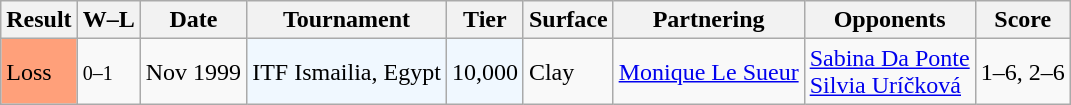<table class="sortable wikitable">
<tr>
<th>Result</th>
<th class="unsortable">W–L</th>
<th>Date</th>
<th>Tournament</th>
<th>Tier</th>
<th>Surface</th>
<th>Partnering</th>
<th>Opponents</th>
<th class="unsortable">Score</th>
</tr>
<tr>
<td style="background:#ffa07a;">Loss</td>
<td><small>0–1</small></td>
<td>Nov 1999</td>
<td style="background:#f0f8ff;">ITF Ismailia, Egypt</td>
<td style="background:#f0f8ff;">10,000</td>
<td>Clay</td>
<td> <a href='#'>Monique Le Sueur</a></td>
<td> <a href='#'>Sabina Da Ponte</a> <br>  <a href='#'>Silvia Uríčková</a></td>
<td>1–6, 2–6</td>
</tr>
</table>
